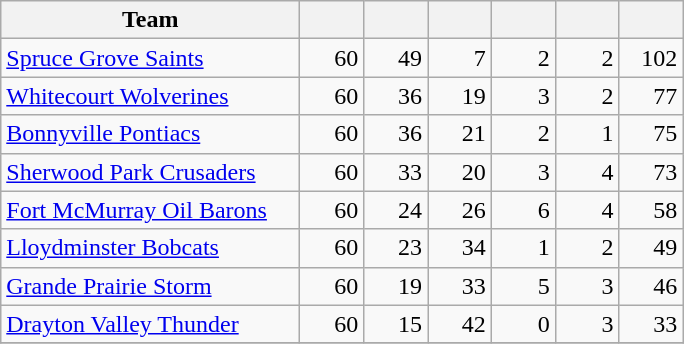<table class="wikitable sortable" style="text-align:right">
<tr>
<th class="sortable" style=width:12em>Team</th>
<th style=width:2.2em></th>
<th style=width:2.2em></th>
<th style=width:2.2em></th>
<th style=width:2.2em></th>
<th style=width:2.2em></th>
<th style=width:2.2em></th>
</tr>
<tr>
<td align=left><a href='#'>Spruce Grove Saints</a></td>
<td>60</td>
<td>49</td>
<td>7</td>
<td>2</td>
<td>2</td>
<td>102</td>
</tr>
<tr>
<td align=left><a href='#'>Whitecourt Wolverines</a></td>
<td>60</td>
<td>36</td>
<td>19</td>
<td>3</td>
<td>2</td>
<td>77</td>
</tr>
<tr>
<td align=left><a href='#'>Bonnyville Pontiacs</a></td>
<td>60</td>
<td>36</td>
<td>21</td>
<td>2</td>
<td>1</td>
<td>75</td>
</tr>
<tr>
<td align=left><a href='#'>Sherwood Park Crusaders</a></td>
<td>60</td>
<td>33</td>
<td>20</td>
<td>3</td>
<td>4</td>
<td>73</td>
</tr>
<tr>
<td align=left><a href='#'>Fort McMurray Oil Barons</a></td>
<td>60</td>
<td>24</td>
<td>26</td>
<td>6</td>
<td>4</td>
<td>58</td>
</tr>
<tr>
<td align=left><a href='#'>Lloydminster Bobcats</a></td>
<td>60</td>
<td>23</td>
<td>34</td>
<td>1</td>
<td>2</td>
<td>49</td>
</tr>
<tr>
<td align=left><a href='#'>Grande Prairie Storm</a></td>
<td>60</td>
<td>19</td>
<td>33</td>
<td>5</td>
<td>3</td>
<td>46</td>
</tr>
<tr>
<td align=left><a href='#'>Drayton Valley Thunder</a></td>
<td>60</td>
<td>15</td>
<td>42</td>
<td>0</td>
<td>3</td>
<td>33</td>
</tr>
<tr>
</tr>
</table>
